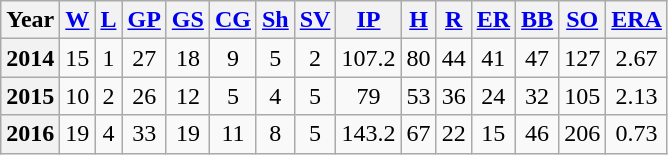<table class="wikitable">
<tr align=center>
<th>Year</th>
<th><a href='#'>W</a></th>
<th><a href='#'>L</a></th>
<th><a href='#'>GP</a></th>
<th><a href='#'>GS</a></th>
<th><a href='#'>CG</a></th>
<th><a href='#'>Sh</a></th>
<th><a href='#'>SV</a></th>
<th><a href='#'>IP</a></th>
<th><a href='#'>H</a></th>
<th><a href='#'>R</a></th>
<th><a href='#'>ER</a></th>
<th><a href='#'>BB</a></th>
<th><a href='#'>SO</a></th>
<th><a href='#'>ERA</a></th>
</tr>
<tr align=center>
<th>2014</th>
<td>15</td>
<td>1</td>
<td>27</td>
<td>18</td>
<td>9</td>
<td>5</td>
<td>2</td>
<td>107.2</td>
<td>80</td>
<td>44</td>
<td>41</td>
<td>47</td>
<td>127</td>
<td>2.67</td>
</tr>
<tr align=center>
<th>2015</th>
<td>10</td>
<td>2</td>
<td>26</td>
<td>12</td>
<td>5</td>
<td>4</td>
<td>5</td>
<td>79</td>
<td>53</td>
<td>36</td>
<td>24</td>
<td>32</td>
<td>105</td>
<td>2.13</td>
</tr>
<tr align=center>
<th>2016</th>
<td>19</td>
<td>4</td>
<td>33</td>
<td>19</td>
<td>11</td>
<td>8</td>
<td>5</td>
<td>143.2</td>
<td>67</td>
<td>22</td>
<td>15</td>
<td>46</td>
<td>206</td>
<td>0.73</td>
</tr>
</table>
